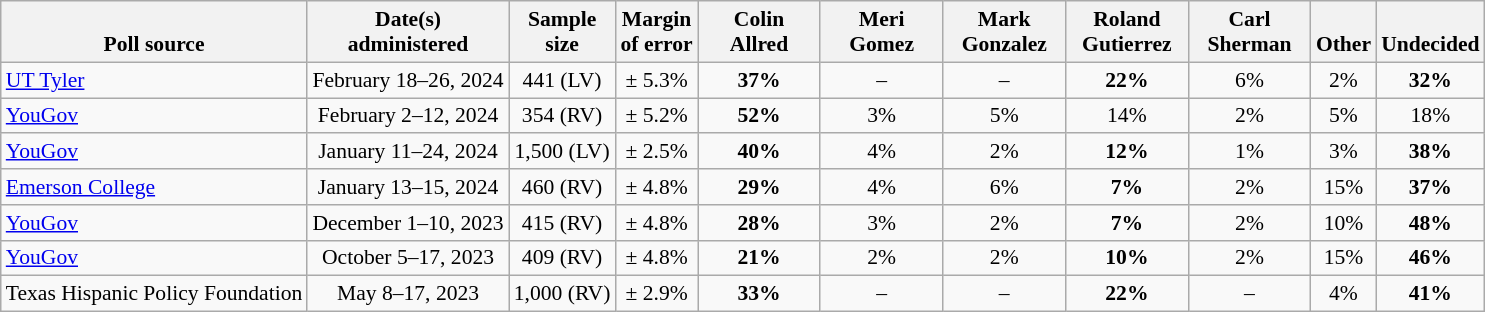<table class="wikitable" style="font-size:90%;text-align:center;">
<tr valign=bottom>
<th>Poll source</th>
<th>Date(s)<br>administered</th>
<th>Sample<br>size</th>
<th>Margin<br>of error</th>
<th style="width:75px;">Colin<br>Allred</th>
<th style="width:75px;">Meri<br>Gomez</th>
<th style="width:75px;">Mark<br>Gonzalez</th>
<th style="width:75px;">Roland<br>Gutierrez</th>
<th style="width:75px;">Carl<br>Sherman</th>
<th>Other</th>
<th>Undecided</th>
</tr>
<tr>
<td style="text-align:left;"><a href='#'>UT Tyler</a></td>
<td>February 18–26, 2024</td>
<td>441 (LV)</td>
<td>± 5.3%</td>
<td><strong>37%</strong></td>
<td>–</td>
<td>–</td>
<td><strong>22%</strong></td>
<td>6%</td>
<td>2%</td>
<td><strong>32%</strong></td>
</tr>
<tr>
<td style="text-align:left;"><a href='#'>YouGov</a></td>
<td>February 2–12, 2024</td>
<td>354 (RV)</td>
<td>± 5.2%</td>
<td><strong>52%</strong></td>
<td>3%</td>
<td>5%</td>
<td>14%</td>
<td>2%</td>
<td>5%</td>
<td>18%</td>
</tr>
<tr>
<td style="text-align:left;"><a href='#'>YouGov</a></td>
<td>January 11–24, 2024</td>
<td>1,500 (LV)</td>
<td>± 2.5%</td>
<td><strong>40%</strong></td>
<td>4%</td>
<td>2%</td>
<td><strong>12%</strong></td>
<td>1%</td>
<td>3%</td>
<td><strong>38%</strong></td>
</tr>
<tr>
<td style="text-align:left;"><a href='#'>Emerson College</a></td>
<td>January 13–15, 2024</td>
<td>460 (RV)</td>
<td>± 4.8%</td>
<td><strong>29%</strong></td>
<td>4%</td>
<td>6%</td>
<td><strong>7%</strong></td>
<td>2%</td>
<td>15%</td>
<td><strong>37%</strong></td>
</tr>
<tr>
<td style="text-align:left;"><a href='#'>YouGov</a></td>
<td>December 1–10, 2023</td>
<td>415 (RV)</td>
<td>± 4.8%</td>
<td><strong>28%</strong></td>
<td>3%</td>
<td>2%</td>
<td><strong>7%</strong></td>
<td>2%</td>
<td>10%</td>
<td><strong>48%</strong></td>
</tr>
<tr>
<td style="text-align:left;"><a href='#'>YouGov</a></td>
<td>October 5–17, 2023</td>
<td>409 (RV)</td>
<td>± 4.8%</td>
<td><strong>21%</strong></td>
<td>2%</td>
<td>2%</td>
<td><strong>10%</strong></td>
<td>2%</td>
<td>15%</td>
<td><strong>46%</strong></td>
</tr>
<tr>
<td style="text-align:left;">Texas Hispanic Policy Foundation</td>
<td>May 8–17, 2023</td>
<td>1,000 (RV)</td>
<td>± 2.9%</td>
<td><strong>33%</strong></td>
<td>–</td>
<td>–</td>
<td><strong>22%</strong></td>
<td>–</td>
<td>4%</td>
<td><strong>41%</strong></td>
</tr>
</table>
